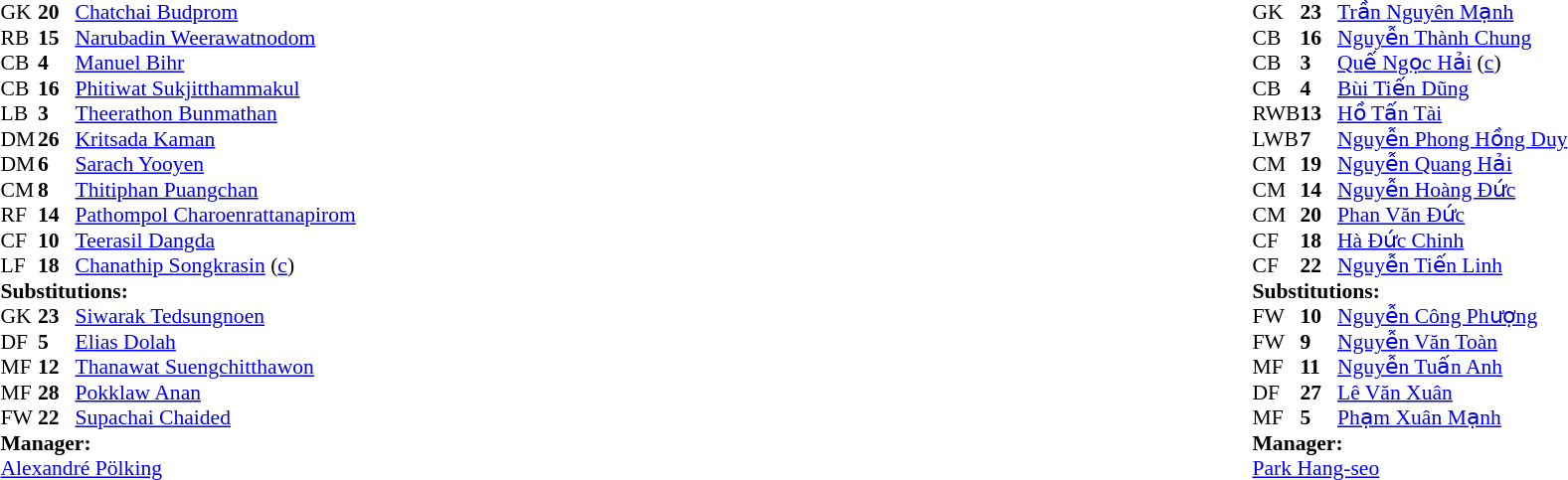<table width="100%">
<tr>
<td valign="top" width="40%"><br><table style="font-size:90%" cellspacing="0" cellpadding="0">
<tr>
<th width=25></th>
<th width=25></th>
</tr>
<tr>
<td>GK</td>
<td><strong>20</strong></td>
<td><a href='#'>Chatchai Budprom</a></td>
<td></td>
<td></td>
</tr>
<tr>
<td>RB</td>
<td><strong>15</strong></td>
<td><a href='#'>Narubadin Weerawatnodom</a></td>
</tr>
<tr>
<td>CB</td>
<td><strong>4</strong></td>
<td><a href='#'>Manuel Bihr</a></td>
</tr>
<tr>
<td>CB</td>
<td><strong>16</strong></td>
<td><a href='#'>Phitiwat Sukjitthammakul</a></td>
</tr>
<tr>
<td>LB</td>
<td><strong>3</strong></td>
<td><a href='#'>Theerathon Bunmathan</a></td>
<td></td>
</tr>
<tr>
<td>DM</td>
<td><strong>26</strong></td>
<td><a href='#'>Kritsada Kaman</a></td>
</tr>
<tr>
<td>DM</td>
<td><strong>6</strong></td>
<td><a href='#'>Sarach Yooyen</a></td>
<td></td>
<td></td>
</tr>
<tr>
<td>CM</td>
<td><strong>8</strong></td>
<td><a href='#'>Thitiphan Puangchan</a></td>
<td></td>
<td></td>
</tr>
<tr>
<td>RF</td>
<td><strong>14</strong></td>
<td><a href='#'>Pathompol Charoenrattanapirom</a></td>
<td></td>
<td></td>
</tr>
<tr>
<td>CF</td>
<td><strong>10</strong></td>
<td><a href='#'>Teerasil Dangda</a></td>
<td></td>
<td></td>
</tr>
<tr>
<td>LF</td>
<td><strong>18</strong></td>
<td><a href='#'>Chanathip Songkrasin</a> (<a href='#'>c</a>)</td>
</tr>
<tr>
<td colspan=3><strong>Substitutions:</strong></td>
</tr>
<tr>
<td>GK</td>
<td><strong>23</strong></td>
<td><a href='#'>Siwarak Tedsungnoen</a></td>
<td></td>
<td></td>
</tr>
<tr>
<td>DF</td>
<td><strong>5</strong></td>
<td><a href='#'>Elias Dolah</a></td>
<td></td>
<td></td>
</tr>
<tr>
<td>MF</td>
<td><strong>12</strong></td>
<td><a href='#'>Thanawat Suengchitthawon</a></td>
<td></td>
<td></td>
</tr>
<tr>
<td>MF</td>
<td><strong>28</strong></td>
<td><a href='#'>Pokklaw Anan</a></td>
<td></td>
<td></td>
</tr>
<tr>
<td>FW</td>
<td><strong>22</strong></td>
<td><a href='#'>Supachai Chaided</a></td>
<td></td>
<td></td>
</tr>
<tr>
<td colspan=3><strong>Manager:</strong></td>
</tr>
<tr>
<td colspan=3> <a href='#'>Alexandré Pölking</a></td>
</tr>
</table>
</td>
<td valign="top"></td>
<td valign="top" width="50%"><br><table style="font-size:90%; margin:auto" cellspacing="0" cellpadding="0">
<tr>
<th width=25></th>
<th width=25></th>
</tr>
<tr>
<td>GK</td>
<td><strong>23</strong></td>
<td><a href='#'>Trần Nguyên Mạnh</a></td>
</tr>
<tr>
<td>CB</td>
<td><strong>16</strong></td>
<td><a href='#'>Nguyễn Thành Chung</a></td>
</tr>
<tr>
<td>CB</td>
<td><strong>3</strong></td>
<td><a href='#'>Quế Ngọc Hải</a> (<a href='#'>c</a>)</td>
</tr>
<tr>
<td>CB</td>
<td><strong>4</strong></td>
<td><a href='#'>Bùi Tiến Dũng</a></td>
<td></td>
</tr>
<tr>
<td>RWB</td>
<td><strong>13</strong></td>
<td><a href='#'>Hồ Tấn Tài</a></td>
<td></td>
<td></td>
</tr>
<tr>
<td>LWB</td>
<td><strong>7</strong></td>
<td><a href='#'>Nguyễn Phong Hồng Duy</a></td>
<td></td>
<td></td>
</tr>
<tr>
<td>CM</td>
<td><strong>19</strong></td>
<td><a href='#'>Nguyễn Quang Hải</a></td>
</tr>
<tr>
<td>CM</td>
<td><strong>14</strong></td>
<td><a href='#'>Nguyễn Hoàng Đức</a></td>
</tr>
<tr>
<td>CM</td>
<td><strong>20</strong></td>
<td><a href='#'>Phan Văn Đức</a></td>
<td></td>
<td></td>
</tr>
<tr>
<td>CF</td>
<td><strong>18</strong></td>
<td><a href='#'>Hà Đức Chinh</a></td>
<td></td>
<td></td>
</tr>
<tr>
<td>CF</td>
<td><strong>22</strong></td>
<td><a href='#'>Nguyễn Tiến Linh</a></td>
<td></td>
</tr>
<tr>
<td colspan=3><strong>Substitutions:</strong></td>
</tr>
<tr>
<td>FW</td>
<td><strong>10</strong></td>
<td><a href='#'>Nguyễn Công Phượng</a></td>
<td></td>
<td></td>
</tr>
<tr>
<td>FW</td>
<td><strong>9</strong></td>
<td><a href='#'>Nguyễn Văn Toàn</a></td>
<td></td>
<td></td>
</tr>
<tr>
<td>MF</td>
<td><strong>11</strong></td>
<td><a href='#'>Nguyễn Tuấn Anh</a></td>
<td></td>
<td></td>
<td></td>
</tr>
<tr>
<td>DF</td>
<td><strong>27</strong></td>
<td><a href='#'>Lê Văn Xuân</a></td>
<td></td>
<td></td>
</tr>
<tr>
<td>MF</td>
<td><strong>5</strong></td>
<td><a href='#'>Phạm Xuân Mạnh</a></td>
<td></td>
<td></td>
<td></td>
</tr>
<tr>
<td colspan=3><strong>Manager:</strong></td>
</tr>
<tr>
<td colspan=3> <a href='#'>Park Hang-seo</a></td>
</tr>
</table>
</td>
</tr>
</table>
